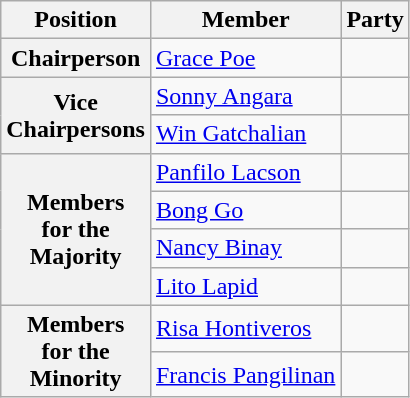<table class="wikitable">
<tr>
<th>Position</th>
<th>Member</th>
<th colspan="2">Party</th>
</tr>
<tr>
<th><strong>Chairperson</strong></th>
<td><a href='#'>Grace Poe</a></td>
<td></td>
</tr>
<tr>
<th rowspan=2><strong>Vice<br>Chairpersons</strong></th>
<td><a href='#'>Sonny Angara</a></td>
<td></td>
</tr>
<tr>
<td><a href='#'>Win Gatchalian</a></td>
<td></td>
</tr>
<tr>
<th rowspan="4"><strong>Members</strong><br><strong>for the</strong><br><strong>Majority</strong></th>
<td><a href='#'>Panfilo Lacson</a></td>
<td></td>
</tr>
<tr>
<td><a href='#'>Bong Go</a></td>
<td></td>
</tr>
<tr>
<td><a href='#'>Nancy Binay</a></td>
<td></td>
</tr>
<tr>
<td><a href='#'>Lito Lapid</a></td>
<td></td>
</tr>
<tr>
<th rowspan=2><strong>Members</strong><br><strong>for the</strong><br><strong>Minority</strong></th>
<td><a href='#'>Risa Hontiveros</a></td>
<td></td>
</tr>
<tr>
<td><a href='#'>Francis Pangilinan</a></td>
<td></td>
</tr>
</table>
